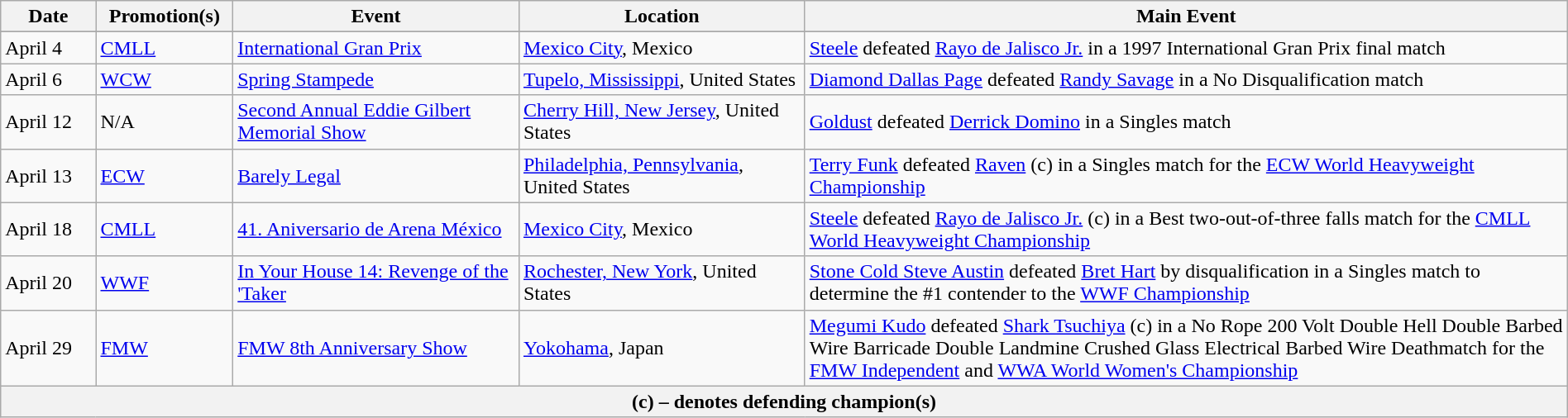<table class="wikitable" style="width:100%;">
<tr>
<th width="5%">Date</th>
<th width="5%">Promotion(s)</th>
<th style="width:15%;">Event</th>
<th style="width:15%;">Location</th>
<th style="width:40%;">Main Event</th>
</tr>
<tr style="width:20%;" |Notes>
</tr>
<tr>
<td>April 4</td>
<td><a href='#'>CMLL</a></td>
<td><a href='#'>International Gran Prix</a></td>
<td><a href='#'>Mexico City</a>, Mexico</td>
<td><a href='#'>Steele</a> defeated <a href='#'>Rayo de Jalisco Jr.</a> in a 1997 International Gran Prix final match</td>
</tr>
<tr>
<td>April 6</td>
<td><a href='#'>WCW</a></td>
<td><a href='#'>Spring Stampede</a></td>
<td><a href='#'>Tupelo, Mississippi</a>, United States</td>
<td><a href='#'>Diamond Dallas Page</a> defeated <a href='#'>Randy Savage</a> in a No Disqualification match</td>
</tr>
<tr>
<td>April 12</td>
<td>N/A</td>
<td><a href='#'>Second Annual Eddie Gilbert Memorial Show</a></td>
<td><a href='#'>Cherry Hill, New Jersey</a>, United States</td>
<td><a href='#'>Goldust</a> defeated <a href='#'>Derrick Domino</a> in a Singles match</td>
</tr>
<tr>
<td>April 13</td>
<td><a href='#'>ECW</a></td>
<td><a href='#'>Barely Legal</a></td>
<td><a href='#'>Philadelphia, Pennsylvania</a>, United States</td>
<td><a href='#'>Terry Funk</a> defeated <a href='#'>Raven</a> (c) in a Singles match for the <a href='#'>ECW World Heavyweight Championship</a></td>
</tr>
<tr>
<td>April 18</td>
<td><a href='#'>CMLL</a></td>
<td><a href='#'>41. Aniversario de Arena México</a></td>
<td><a href='#'>Mexico City</a>, Mexico</td>
<td><a href='#'>Steele</a> defeated <a href='#'>Rayo de Jalisco Jr.</a> (c) in a Best two-out-of-three falls match for the <a href='#'>CMLL World Heavyweight Championship</a></td>
</tr>
<tr>
<td>April 20</td>
<td><a href='#'>WWF</a></td>
<td><a href='#'>In Your House 14: Revenge of the 'Taker</a></td>
<td><a href='#'>Rochester, New York</a>, United States</td>
<td><a href='#'>Stone Cold Steve Austin</a> defeated <a href='#'>Bret Hart</a> by disqualification in a Singles match to determine the #1 contender to the <a href='#'>WWF Championship</a></td>
</tr>
<tr>
<td>April 29</td>
<td><a href='#'>FMW</a></td>
<td><a href='#'>FMW 8th Anniversary Show</a></td>
<td><a href='#'>Yokohama</a>, Japan</td>
<td><a href='#'>Megumi Kudo</a> defeated <a href='#'>Shark Tsuchiya</a> (c) in a No Rope 200 Volt Double Hell Double Barbed Wire Barricade Double Landmine Crushed Glass Electrical Barbed Wire Deathmatch for the <a href='#'>FMW Independent</a> and <a href='#'>WWA World Women's Championship</a></td>
</tr>
<tr>
<th colspan="6">(c) – denotes defending champion(s)</th>
</tr>
</table>
